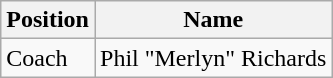<table class="wikitable">
<tr>
<th>Position</th>
<th>Name</th>
</tr>
<tr>
<td>Coach</td>
<td>Phil "Merlyn" Richards</td>
</tr>
</table>
